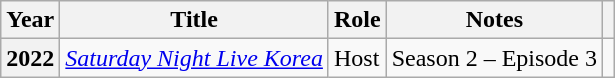<table class="wikitable plainrowheaders sortable">
<tr>
<th scope="col">Year</th>
<th scope="col">Title</th>
<th scope="col">Role</th>
<th scope="col">Notes</th>
<th scope="col" class="unsortable"></th>
</tr>
<tr>
<th scope="row">2022</th>
<td><em><a href='#'>Saturday Night Live Korea</a></em></td>
<td>Host</td>
<td>Season 2 – Episode 3</td>
<td style="text-align:center"></td>
</tr>
</table>
